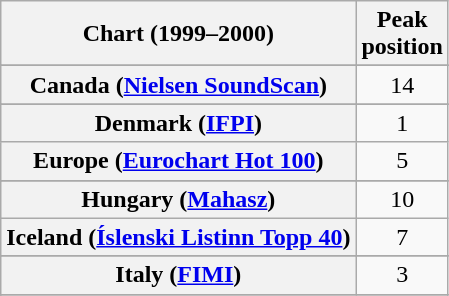<table class="wikitable sortable plainrowheaders" style="text-align:center">
<tr>
<th>Chart (1999–2000)</th>
<th>Peak<br>position</th>
</tr>
<tr>
</tr>
<tr>
</tr>
<tr>
</tr>
<tr>
</tr>
<tr>
<th scope="row">Canada (<a href='#'>Nielsen SoundScan</a>)</th>
<td>14</td>
</tr>
<tr>
</tr>
<tr>
<th scope="row">Denmark (<a href='#'>IFPI</a>)</th>
<td>1</td>
</tr>
<tr>
<th scope="row">Europe (<a href='#'>Eurochart Hot 100</a>)</th>
<td>5</td>
</tr>
<tr>
</tr>
<tr>
</tr>
<tr>
<th scope="row">Hungary (<a href='#'>Mahasz</a>)</th>
<td>10</td>
</tr>
<tr>
<th scope="row">Iceland (<a href='#'>Íslenski Listinn Topp 40</a>)</th>
<td>7</td>
</tr>
<tr>
</tr>
<tr>
<th scope="row">Italy (<a href='#'>FIMI</a>)</th>
<td>3</td>
</tr>
<tr>
</tr>
<tr>
</tr>
<tr>
</tr>
<tr>
</tr>
<tr>
</tr>
<tr>
</tr>
<tr>
</tr>
<tr>
</tr>
<tr>
</tr>
<tr>
</tr>
</table>
